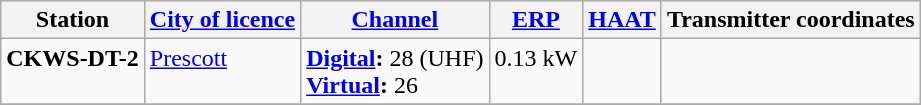<table class="wikitable">
<tr>
<th>Station</th>
<th><a href='#'>City of licence</a></th>
<th><a href='#'>Channel</a></th>
<th><a href='#'>ERP</a></th>
<th><a href='#'>HAAT</a></th>
<th>Transmitter coordinates</th>
</tr>
<tr style="vertical-align: top; text-align: left;">
<td><strong>CKWS-DT-2</strong></td>
<td><a href='#'>Prescott</a></td>
<td><strong><a href='#'>Digital</a>:</strong> 28 (UHF)<br><strong><a href='#'>Virtual</a>:</strong> 26</td>
<td>0.13 kW</td>
<td></td>
<td></td>
</tr>
<tr style="vertical-align: top; text-align: left;">
</tr>
</table>
